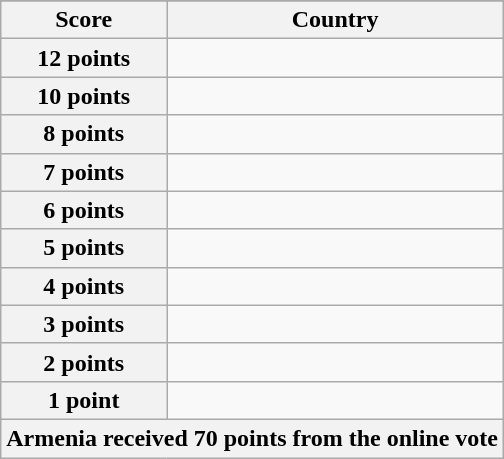<table class="wikitable">
<tr>
</tr>
<tr>
<th scope="col" width="33%">Score</th>
<th scope="col">Country</th>
</tr>
<tr>
<th scope="row">12 points</th>
<td></td>
</tr>
<tr>
<th scope="row">10 points</th>
<td></td>
</tr>
<tr>
<th scope="row">8 points</th>
<td></td>
</tr>
<tr>
<th scope="row">7 points</th>
<td></td>
</tr>
<tr>
<th scope="row">6 points</th>
<td></td>
</tr>
<tr>
<th scope="row">5 points</th>
<td></td>
</tr>
<tr>
<th scope="row">4 points</th>
<td></td>
</tr>
<tr>
<th scope="row">3 points</th>
<td></td>
</tr>
<tr>
<th scope="row">2 points</th>
<td></td>
</tr>
<tr>
<th scope="row">1 point</th>
<td></td>
</tr>
<tr>
<th colspan="2">Armenia received 70 points from the online vote</th>
</tr>
</table>
